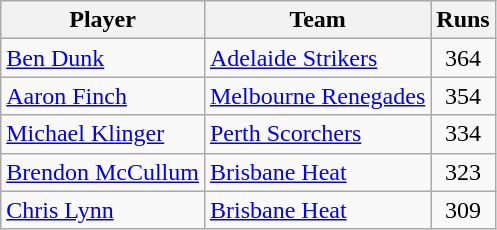<table class="wikitable" style="text-align: center;">
<tr>
<th>Player</th>
<th>Team</th>
<th>Runs</th>
</tr>
<tr>
<td style="text-align:left"><a href='#'>Ben Dunk</a></td>
<td style="text-align:left"><a href='#'>Adelaide Strikers</a></td>
<td>364</td>
</tr>
<tr>
<td style="text-align:left"><a href='#'>Aaron Finch</a></td>
<td style="text-align:left"><a href='#'>Melbourne Renegades</a></td>
<td>354</td>
</tr>
<tr>
<td style="text-align:left"><a href='#'>Michael Klinger</a></td>
<td style="text-align:left"><a href='#'>Perth Scorchers</a></td>
<td>334</td>
</tr>
<tr>
<td style="text-align:left"><a href='#'>Brendon McCullum</a></td>
<td style="text-align:left"><a href='#'>Brisbane Heat</a></td>
<td>323</td>
</tr>
<tr>
<td style="text-align:left"><a href='#'>Chris Lynn</a></td>
<td style="text-align:left"><a href='#'>Brisbane Heat</a></td>
<td>309</td>
</tr>
</table>
